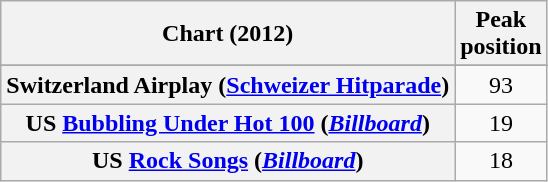<table class="wikitable sortable plainrowheaders" style="text-align:center">
<tr>
<th>Chart (2012)</th>
<th>Peak<br>position</th>
</tr>
<tr>
</tr>
<tr>
</tr>
<tr>
</tr>
<tr>
<th scope="row">Switzerland Airplay (<a href='#'>Schweizer Hitparade</a>)</th>
<td>93</td>
</tr>
<tr>
<th scope="row">US <a href='#'>Bubbling Under Hot 100</a> (<em><a href='#'>Billboard</a></em>)</th>
<td style="text-align:center;">19</td>
</tr>
<tr>
<th scope="row">US <a href='#'>Rock Songs</a> (<em><a href='#'>Billboard</a></em>)</th>
<td style="text-align:center;">18</td>
</tr>
</table>
